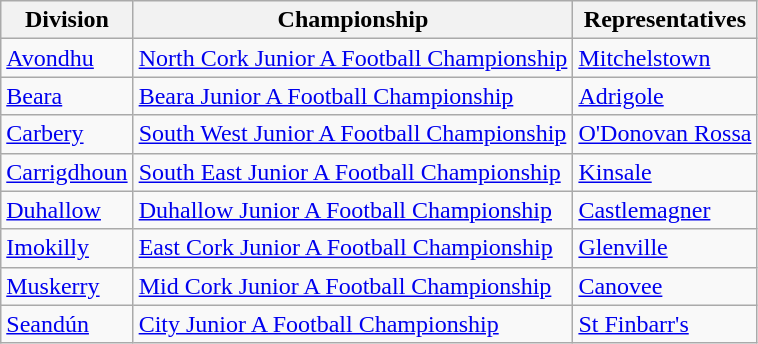<table class="wikitable">
<tr>
<th>Division</th>
<th>Championship</th>
<th>Representatives</th>
</tr>
<tr>
<td><a href='#'>Avondhu</a></td>
<td><a href='#'>North Cork Junior A Football Championship</a></td>
<td><a href='#'>Mitchelstown</a></td>
</tr>
<tr>
<td><a href='#'>Beara</a></td>
<td><a href='#'>Beara Junior A Football Championship</a></td>
<td><a href='#'>Adrigole</a></td>
</tr>
<tr>
<td><a href='#'>Carbery</a></td>
<td><a href='#'>South West Junior A Football Championship</a></td>
<td><a href='#'>O'Donovan Rossa</a></td>
</tr>
<tr>
<td><a href='#'>Carrigdhoun</a></td>
<td><a href='#'>South East Junior A Football Championship</a></td>
<td><a href='#'>Kinsale</a></td>
</tr>
<tr>
<td><a href='#'>Duhallow</a></td>
<td><a href='#'>Duhallow Junior A Football Championship</a></td>
<td><a href='#'>Castlemagner</a></td>
</tr>
<tr>
<td><a href='#'>Imokilly</a></td>
<td><a href='#'>East Cork Junior A Football Championship</a></td>
<td><a href='#'>Glenville</a></td>
</tr>
<tr>
<td><a href='#'>Muskerry</a></td>
<td><a href='#'>Mid Cork Junior A Football Championship</a></td>
<td><a href='#'>Canovee</a></td>
</tr>
<tr>
<td><a href='#'>Seandún</a></td>
<td><a href='#'>City Junior A Football Championship</a></td>
<td><a href='#'>St Finbarr's</a></td>
</tr>
</table>
